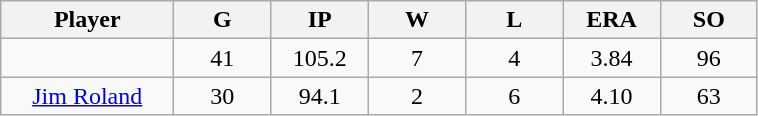<table class="wikitable sortable">
<tr>
<th bgcolor="#DDDDFF" width="16%">Player</th>
<th bgcolor="#DDDDFF" width="9%">G</th>
<th bgcolor="#DDDDFF" width="9%">IP</th>
<th bgcolor="#DDDDFF" width="9%">W</th>
<th bgcolor="#DDDDFF" width="9%">L</th>
<th bgcolor="#DDDDFF" width="9%">ERA</th>
<th bgcolor="#DDDDFF" width="9%">SO</th>
</tr>
<tr align="center">
<td></td>
<td>41</td>
<td>105.2</td>
<td>7</td>
<td>4</td>
<td>3.84</td>
<td>96</td>
</tr>
<tr align="center">
<td><a href='#'>Jim Roland</a></td>
<td>30</td>
<td>94.1</td>
<td>2</td>
<td>6</td>
<td>4.10</td>
<td>63</td>
</tr>
</table>
